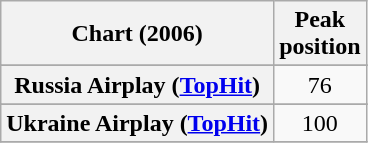<table class="wikitable sortable plainrowheaders" style="text-align:center">
<tr>
<th>Chart (2006)</th>
<th>Peak<br>position</th>
</tr>
<tr>
</tr>
<tr>
</tr>
<tr>
</tr>
<tr>
</tr>
<tr>
</tr>
<tr>
</tr>
<tr>
</tr>
<tr>
</tr>
<tr>
</tr>
<tr>
<th scope="row">Russia Airplay (<a href='#'>TopHit</a>)</th>
<td>76</td>
</tr>
<tr>
</tr>
<tr>
</tr>
<tr>
</tr>
<tr>
</tr>
<tr>
<th scope="row">Ukraine Airplay (<a href='#'>TopHit</a>)</th>
<td>100</td>
</tr>
<tr>
</tr>
</table>
